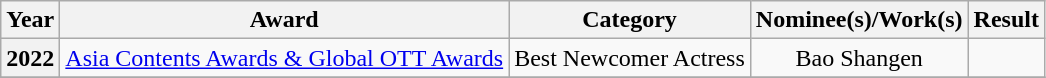<table class="wikitable sortable plainrowheaders" style="text-align:center;">
<tr>
<th scope="col">Year</th>
<th scope="col">Award</th>
<th scope="col">Category</th>
<th scope="col">Nominee(s)/Work(s)</th>
<th scope="col">Result</th>
</tr>
<tr>
<th scope="row">2022</th>
<td><a href='#'>Asia Contents Awards & Global OTT Awards</a></td>
<td>Best Newcomer Actress</td>
<td>Bao Shangen</td>
<td></td>
</tr>
<tr>
</tr>
</table>
